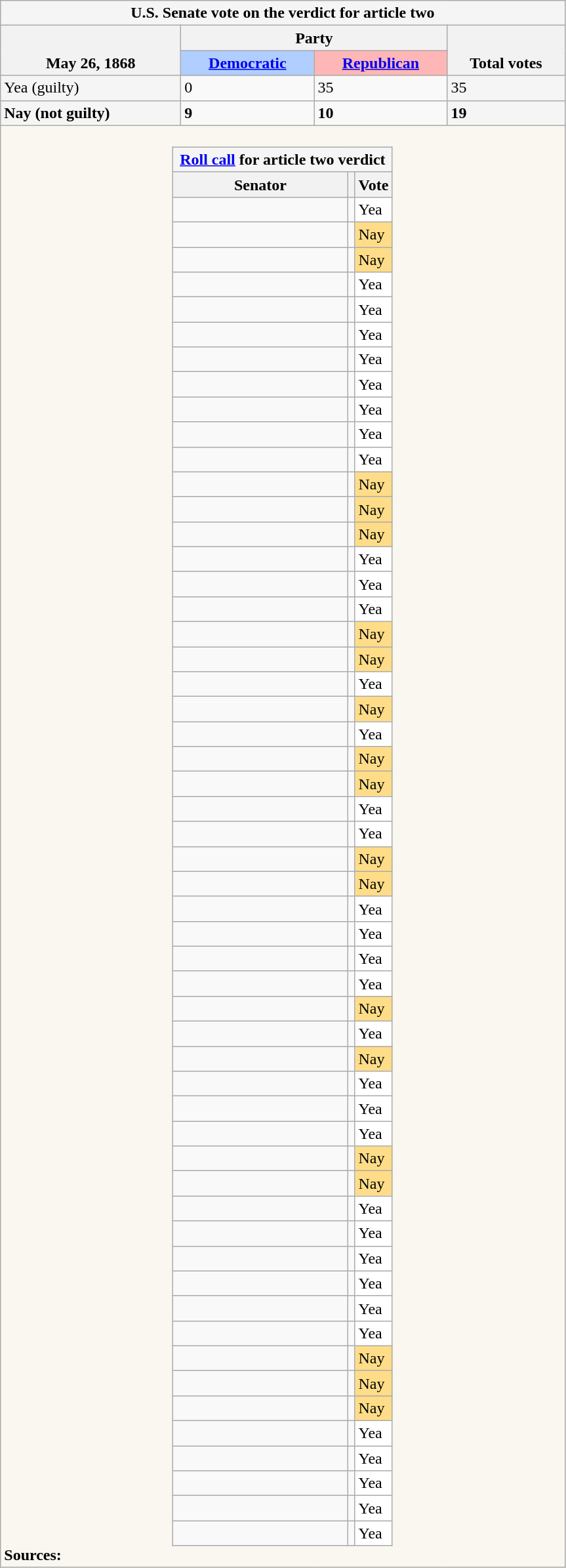<table class="wikitable">
<tr>
<th colspan=4 style="background:#f5f5f5">U.S. Senate vote on the verdict for article two<br></th>
</tr>
<tr style="vertical-align:bottom;">
<th rowspan=2>May 26, 1868</th>
<th colspan=2>Party</th>
<th rowspan=2>Total votes</th>
</tr>
<tr style="vertical-align:bottom;">
<th style="background-color:#b0ceff;"><a href='#'>Democratic</a></th>
<th style="background-color:#ffb6b6;"><a href='#'>Republican</a></th>
</tr>
<tr>
<td style="width: 11em; background:#F5F5F5">Yea (guilty)</td>
<td style="width: 8em;">0</td>
<td style="width: 8em;">35</td>
<td style="width: 7em; background:#F5F5F5">35</td>
</tr>
<tr>
<td style="background:#F5F5F5"><strong>Nay (not guilty)</strong></td>
<td><strong>9</strong></td>
<td><strong>10</strong></td>
<td style="background:#F5F5F5"><strong>19</strong></td>
</tr>
<tr>
<td colspan=4 style="background:#f9f7f0"><br><table class="wikitable mw-collapsible mw-collapsed sortable" style="margin: auto;">
<tr>
<th colspan=3 style="background:#f5f5f5"><a href='#'>Roll call</a> for article two verdict</th>
</tr>
<tr>
<th scope="col" style="width: 170px;">Senator</th>
<th></th>
<th>Vote</th>
</tr>
<tr>
<td></td>
<td></td>
<td style="background:#ffffff;">Yea</td>
</tr>
<tr>
<td></td>
<td></td>
<td style="background:#ffdd88;">Nay</td>
</tr>
<tr>
<td></td>
<td></td>
<td style="background:#ffdd88;">Nay</td>
</tr>
<tr>
<td></td>
<td></td>
<td style="background:#ffffff;">Yea</td>
</tr>
<tr>
<td></td>
<td></td>
<td style="background:#ffffff;">Yea</td>
</tr>
<tr>
<td></td>
<td></td>
<td style="background:#ffffff;">Yea</td>
</tr>
<tr>
<td></td>
<td></td>
<td style="background:#ffffff;">Yea</td>
</tr>
<tr>
<td></td>
<td></td>
<td style="background:#ffffff;">Yea</td>
</tr>
<tr>
<td></td>
<td></td>
<td style="background:#ffffff;">Yea</td>
</tr>
<tr>
<td></td>
<td></td>
<td style="background:#ffffff;">Yea</td>
</tr>
<tr>
<td></td>
<td></td>
<td style="background:#ffffff;">Yea</td>
</tr>
<tr>
<td></td>
<td></td>
<td style="background:#ffdd88;">Nay</td>
</tr>
<tr>
<td></td>
<td></td>
<td style="background:#ffdd88;">Nay</td>
</tr>
<tr>
<td></td>
<td></td>
<td style="background:#ffdd88;">Nay</td>
</tr>
<tr>
<td></td>
<td></td>
<td style="background:#ffffff;">Yea</td>
</tr>
<tr>
<td></td>
<td></td>
<td style="background:#ffffff;">Yea</td>
</tr>
<tr>
<td></td>
<td></td>
<td style="background:#ffffff;">Yea</td>
</tr>
<tr>
<td></td>
<td></td>
<td style="background:#ffdd88;">Nay</td>
</tr>
<tr>
<td></td>
<td></td>
<td style="background:#ffdd88;">Nay</td>
</tr>
<tr>
<td></td>
<td></td>
<td style="background:#ffffff;">Yea</td>
</tr>
<tr>
<td></td>
<td></td>
<td style="background:#ffdd88;">Nay</td>
</tr>
<tr>
<td></td>
<td></td>
<td style="background:#ffffff;">Yea</td>
</tr>
<tr>
<td></td>
<td></td>
<td style="background:#ffdd88;">Nay</td>
</tr>
<tr>
<td></td>
<td></td>
<td style="background:#ffdd88;">Nay</td>
</tr>
<tr>
<td></td>
<td></td>
<td style="background:#ffffff;">Yea</td>
</tr>
<tr>
<td></td>
<td></td>
<td style="background:#ffffff;">Yea</td>
</tr>
<tr>
<td></td>
<td></td>
<td style="background:#ffdd88;">Nay</td>
</tr>
<tr>
<td></td>
<td></td>
<td style="background:#ffdd88;">Nay</td>
</tr>
<tr>
<td></td>
<td></td>
<td style="background:#ffffff;">Yea</td>
</tr>
<tr>
<td></td>
<td></td>
<td style="background:#ffffff;">Yea</td>
</tr>
<tr>
<td></td>
<td></td>
<td style="background:#ffffff;">Yea</td>
</tr>
<tr>
<td></td>
<td></td>
<td style="background:#ffffff;">Yea</td>
</tr>
<tr>
<td></td>
<td></td>
<td style="background:#ffdd88;">Nay</td>
</tr>
<tr>
<td></td>
<td></td>
<td style="background:#ffffff;">Yea</td>
</tr>
<tr>
<td></td>
<td></td>
<td style="background:#ffdd88;">Nay</td>
</tr>
<tr>
<td></td>
<td></td>
<td style="background:#ffffff;">Yea</td>
</tr>
<tr>
<td></td>
<td></td>
<td style="background:#ffffff;">Yea</td>
</tr>
<tr>
<td></td>
<td></td>
<td style="background:#ffffff;">Yea</td>
</tr>
<tr>
<td></td>
<td></td>
<td style="background:#ffdd88;">Nay</td>
</tr>
<tr>
<td></td>
<td></td>
<td style="background:#ffdd88;">Nay</td>
</tr>
<tr>
<td></td>
<td></td>
<td style="background:#ffffff;">Yea</td>
</tr>
<tr>
<td></td>
<td></td>
<td style="background:#ffffff;">Yea</td>
</tr>
<tr>
<td></td>
<td></td>
<td style="background:#ffffff;">Yea</td>
</tr>
<tr>
<td></td>
<td></td>
<td style="background:#ffffff;">Yea</td>
</tr>
<tr>
<td></td>
<td></td>
<td style="background:#ffffff;">Yea</td>
</tr>
<tr>
<td></td>
<td></td>
<td style="background:#ffffff;">Yea</td>
</tr>
<tr>
<td></td>
<td></td>
<td style="background:#ffdd88;">Nay</td>
</tr>
<tr>
<td></td>
<td></td>
<td style="background:#ffdd88;">Nay</td>
</tr>
<tr>
<td></td>
<td></td>
<td style="background:#ffdd88;">Nay</td>
</tr>
<tr>
<td></td>
<td></td>
<td style="background:#ffffff;">Yea</td>
</tr>
<tr>
<td></td>
<td></td>
<td style="background:#ffffff;">Yea</td>
</tr>
<tr>
<td></td>
<td></td>
<td style="background:#ffffff;">Yea</td>
</tr>
<tr>
<td></td>
<td></td>
<td style="background:#ffffff;">Yea</td>
</tr>
<tr>
<td></td>
<td></td>
<td style="background:#ffffff;">Yea</td>
</tr>
</table>
<strong>Sources:</strong> </td>
</tr>
</table>
